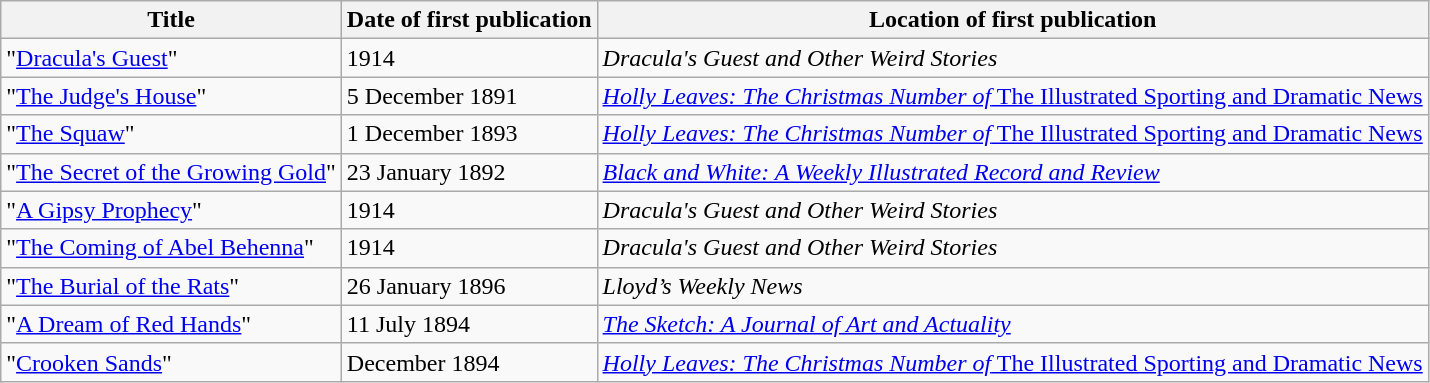<table class="wikitable">
<tr>
<th scope="col">Title</th>
<th scope="col">Date of first publication</th>
<th scope="col">Location of first publication</th>
</tr>
<tr>
<td>"<a href='#'>Dracula's Guest</a>"</td>
<td>1914</td>
<td><em>Dracula's Guest and Other Weird Stories</em></td>
</tr>
<tr>
<td>"<a href='#'>The Judge's House</a>"</td>
<td>5 December 1891</td>
<td><a href='#'><em>Holly Leaves: The Christmas Number of</em> The Illustrated Sporting and Dramatic News</a></td>
</tr>
<tr>
<td>"<a href='#'>The Squaw</a>"</td>
<td>1 December 1893</td>
<td><a href='#'><em>Holly Leaves: The Christmas Number of</em> The Illustrated Sporting and Dramatic News</a></td>
</tr>
<tr>
<td>"<a href='#'>The Secret of the Growing Gold</a>"</td>
<td>23 January 1892</td>
<td><em><a href='#'>Black and White: A Weekly Illustrated Record and Review</a></em></td>
</tr>
<tr>
<td>"<a href='#'>A Gipsy Prophecy</a>"</td>
<td>1914</td>
<td><em>Dracula's Guest and Other Weird Stories</em></td>
</tr>
<tr>
<td>"<a href='#'>The Coming of Abel Behenna</a>"</td>
<td>1914</td>
<td><em>Dracula's Guest and Other Weird Stories</em></td>
</tr>
<tr>
<td>"<a href='#'>The Burial of the Rats</a>"</td>
<td>26 January 1896</td>
<td><em>Lloyd’s Weekly News</em></td>
</tr>
<tr>
<td>"<a href='#'>A Dream of Red Hands</a>"</td>
<td>11 July 1894</td>
<td><em><a href='#'>The Sketch: A Journal of Art and Actuality</a></em></td>
</tr>
<tr>
<td>"<a href='#'>Crooken Sands</a>"</td>
<td>December 1894</td>
<td><a href='#'><em>Holly Leaves: The Christmas Number of</em> The Illustrated Sporting and Dramatic News</a></td>
</tr>
</table>
